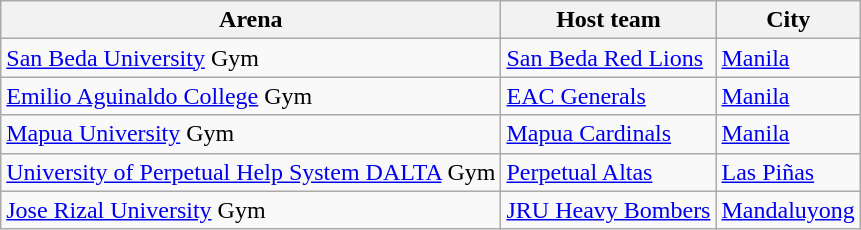<table class=wikitable>
<tr>
<th>Arena</th>
<th>Host team</th>
<th>City</th>
</tr>
<tr>
<td><a href='#'>San Beda University</a> Gym</td>
<td><a href='#'>San Beda Red Lions</a></td>
<td><a href='#'>Manila</a></td>
</tr>
<tr>
<td><a href='#'>Emilio Aguinaldo College</a> Gym</td>
<td><a href='#'>EAC Generals</a></td>
<td><a href='#'>Manila</a></td>
</tr>
<tr>
<td><a href='#'>Mapua University</a> Gym</td>
<td><a href='#'>Mapua Cardinals</a></td>
<td><a href='#'>Manila</a></td>
</tr>
<tr>
<td><a href='#'>University of Perpetual Help System DALTA</a> Gym</td>
<td><a href='#'>Perpetual Altas</a></td>
<td><a href='#'>Las Piñas</a></td>
</tr>
<tr>
<td><a href='#'>Jose Rizal University</a> Gym</td>
<td><a href='#'>JRU Heavy Bombers</a></td>
<td><a href='#'>Mandaluyong</a></td>
</tr>
</table>
